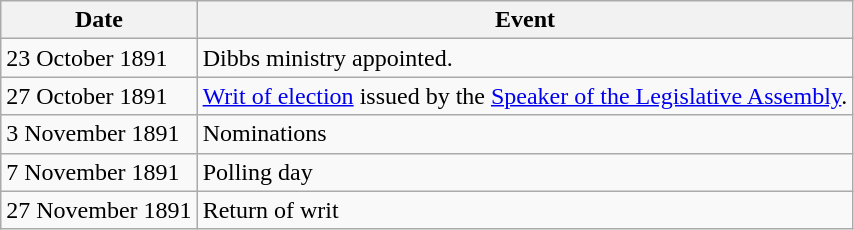<table class="wikitable">
<tr>
<th>Date</th>
<th>Event</th>
</tr>
<tr>
<td>23 October 1891</td>
<td>Dibbs ministry appointed.</td>
</tr>
<tr>
<td>27 October 1891</td>
<td><a href='#'>Writ of election</a> issued by the <a href='#'>Speaker of the Legislative Assembly</a>.</td>
</tr>
<tr>
<td>3 November 1891</td>
<td>Nominations</td>
</tr>
<tr>
<td>7 November 1891</td>
<td>Polling day</td>
</tr>
<tr>
<td>27 November 1891</td>
<td>Return of writ</td>
</tr>
</table>
